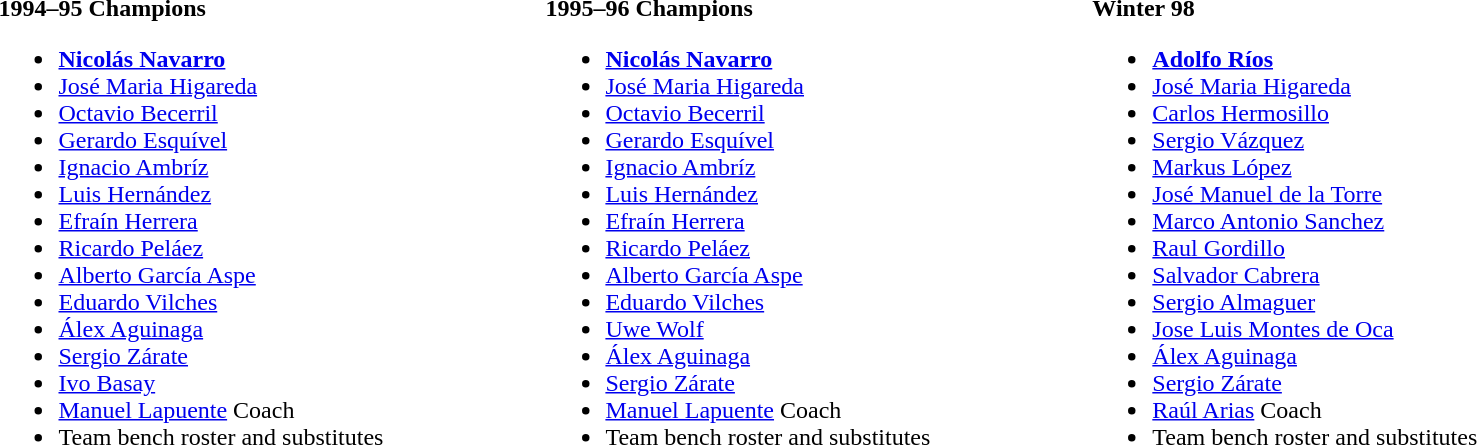<table>
<tr>
<td valign="top"><br><strong>1994–95 Champions</strong><ul><li> <strong><a href='#'>Nicolás Navarro</a></strong></li><li> <a href='#'>José Maria Higareda</a></li><li> <a href='#'>Octavio Becerril</a></li><li> <a href='#'>Gerardo Esquível</a></li><li> <a href='#'>Ignacio Ambríz</a></li><li> <a href='#'>Luis Hernández</a></li><li> <a href='#'>Efraín Herrera</a></li><li> <a href='#'>Ricardo Peláez</a></li><li> <a href='#'>Alberto García Aspe</a></li><li> <a href='#'>Eduardo Vilches</a></li><li> <a href='#'>Álex Aguinaga</a></li><li> <a href='#'>Sergio Zárate</a></li><li> <a href='#'>Ivo Basay</a></li><li> <a href='#'>Manuel Lapuente</a> Coach</li><li>Team bench roster and substitutes</li></ul></td>
<td style="width:100px;"> </td>
<td style="vertical-align:top;"><br><strong>1995–96 Champions</strong><ul><li> <strong><a href='#'>Nicolás Navarro</a></strong></li><li> <a href='#'>José Maria Higareda</a></li><li> <a href='#'>Octavio Becerril</a></li><li> <a href='#'>Gerardo Esquível</a></li><li> <a href='#'>Ignacio Ambríz</a></li><li> <a href='#'>Luis Hernández</a></li><li> <a href='#'>Efraín Herrera</a></li><li> <a href='#'>Ricardo Peláez</a></li><li> <a href='#'>Alberto García Aspe</a></li><li> <a href='#'>Eduardo Vilches</a></li><li> <a href='#'>Uwe Wolf</a></li><li> <a href='#'>Álex Aguinaga</a></li><li> <a href='#'>Sergio Zárate</a></li><li> <a href='#'>Manuel Lapuente</a> Coach</li><li>Team bench roster and substitutes</li></ul></td>
<td style="width:100px;"> </td>
<td style="vertical-align:top;"><br><strong>Winter 98</strong><ul><li> <strong><a href='#'>Adolfo Ríos</a></strong></li><li> <a href='#'>José Maria Higareda</a></li><li> <a href='#'>Carlos Hermosillo</a></li><li> <a href='#'>Sergio Vázquez</a></li><li> <a href='#'>Markus López</a></li><li> <a href='#'>José Manuel de la Torre</a></li><li> <a href='#'>Marco Antonio Sanchez</a></li><li> <a href='#'>Raul Gordillo</a></li><li> <a href='#'>Salvador Cabrera</a></li><li> <a href='#'>Sergio Almaguer</a></li><li> <a href='#'>Jose Luis Montes de Oca</a></li><li> <a href='#'>Álex Aguinaga</a></li><li> <a href='#'>Sergio Zárate</a></li><li> <a href='#'>Raúl Arias</a> Coach</li><li>Team bench roster and substitutes</li></ul></td>
</tr>
</table>
